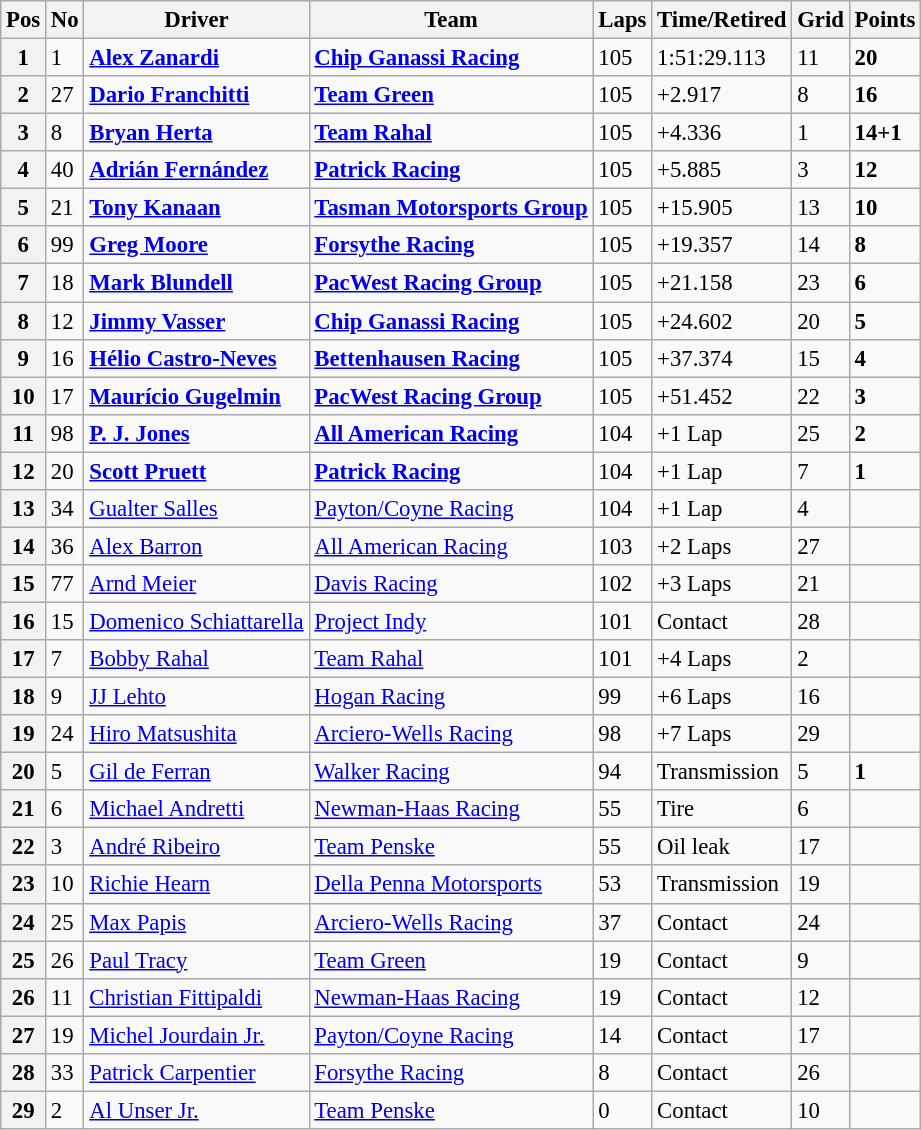<table class="wikitable" style="font-size:95%;">
<tr>
<th>Pos</th>
<th>No</th>
<th>Driver</th>
<th>Team</th>
<th>Laps</th>
<th>Time/Retired</th>
<th>Grid</th>
<th>Points</th>
</tr>
<tr>
<th>1</th>
<td>1</td>
<td> <strong><a href='#'>Alex Zanardi</a></strong></td>
<td><strong><a href='#'>Chip Ganassi Racing</a></strong></td>
<td>105</td>
<td>1:51:29.113</td>
<td>11</td>
<td><strong>20</strong></td>
</tr>
<tr>
<th>2</th>
<td>27</td>
<td> <strong><a href='#'>Dario Franchitti</a></strong></td>
<td><strong><a href='#'>Team Green</a></strong></td>
<td>105</td>
<td>+2.917</td>
<td>8</td>
<td><strong>16</strong></td>
</tr>
<tr>
<th>3</th>
<td>8</td>
<td> <strong><a href='#'>Bryan Herta</a></strong></td>
<td><strong><a href='#'>Team Rahal</a></strong></td>
<td>105</td>
<td>+4.336</td>
<td>1</td>
<td><strong>14+1</strong></td>
</tr>
<tr>
<th>4</th>
<td>40</td>
<td> <strong><a href='#'>Adrián Fernández</a></strong></td>
<td><strong><a href='#'>Patrick Racing</a></strong></td>
<td>105</td>
<td>+5.885</td>
<td>3</td>
<td><strong>12</strong></td>
</tr>
<tr>
<th>5</th>
<td>21</td>
<td> <strong><a href='#'>Tony Kanaan</a></strong></td>
<td><strong><a href='#'>Tasman Motorsports Group</a></strong></td>
<td>105</td>
<td>+15.905</td>
<td>13</td>
<td><strong>10</strong></td>
</tr>
<tr>
<th>6</th>
<td>99</td>
<td> <strong><a href='#'>Greg Moore</a></strong></td>
<td><strong><a href='#'>Forsythe Racing</a></strong></td>
<td>105</td>
<td>+19.357</td>
<td>14</td>
<td><strong>8</strong></td>
</tr>
<tr>
<th>7</th>
<td>18</td>
<td> <strong><a href='#'>Mark Blundell</a></strong></td>
<td><strong><a href='#'>PacWest Racing Group</a></strong></td>
<td>105</td>
<td>+21.158</td>
<td>23</td>
<td><strong>6</strong></td>
</tr>
<tr>
<th>8</th>
<td>12</td>
<td> <strong><a href='#'>Jimmy Vasser</a></strong></td>
<td><strong><a href='#'>Chip Ganassi Racing</a></strong></td>
<td>105</td>
<td>+24.602</td>
<td>20</td>
<td><strong>5</strong></td>
</tr>
<tr>
<th>9</th>
<td>16</td>
<td> <strong><a href='#'>Hélio Castro-Neves</a></strong></td>
<td><strong><a href='#'>Bettenhausen Racing</a></strong></td>
<td>105</td>
<td>+37.374</td>
<td>15</td>
<td><strong>4</strong></td>
</tr>
<tr>
<th>10</th>
<td>17</td>
<td> <strong><a href='#'>Maurício Gugelmin</a></strong></td>
<td><strong><a href='#'>PacWest Racing Group</a></strong></td>
<td>105</td>
<td>+51.452</td>
<td>22</td>
<td><strong>3</strong></td>
</tr>
<tr>
<th>11</th>
<td>98</td>
<td> <strong><a href='#'>P. J. Jones</a></strong></td>
<td><strong><a href='#'>All American Racing</a></strong></td>
<td>104</td>
<td>+1 Lap</td>
<td>25</td>
<td><strong>2</strong></td>
</tr>
<tr>
<th>12</th>
<td>20</td>
<td> <strong><a href='#'>Scott Pruett</a></strong></td>
<td><strong><a href='#'>Patrick Racing</a></strong></td>
<td>104</td>
<td>+1 Lap</td>
<td>7</td>
<td><strong>1</strong></td>
</tr>
<tr>
<th>13</th>
<td>34</td>
<td> <a href='#'>Gualter Salles</a></td>
<td><a href='#'>Payton/Coyne Racing</a></td>
<td>104</td>
<td>+1 Lap</td>
<td>4</td>
<td></td>
</tr>
<tr>
<th>14</th>
<td>36</td>
<td> <a href='#'>Alex Barron</a></td>
<td><a href='#'>All American Racing</a></td>
<td>103</td>
<td>+2 Laps</td>
<td>27</td>
<td></td>
</tr>
<tr>
<th>15</th>
<td>77</td>
<td> <a href='#'>Arnd Meier</a></td>
<td><a href='#'>Davis Racing</a></td>
<td>102</td>
<td>+3 Laps</td>
<td>21</td>
<td></td>
</tr>
<tr>
<th>16</th>
<td>15</td>
<td> <a href='#'>Domenico Schiattarella</a></td>
<td><a href='#'>Project Indy</a></td>
<td>101</td>
<td>Contact</td>
<td>28</td>
<td></td>
</tr>
<tr>
<th>17</th>
<td>7</td>
<td> <a href='#'>Bobby Rahal</a></td>
<td><a href='#'>Team Rahal</a></td>
<td>101</td>
<td>+4 Laps</td>
<td>2</td>
<td></td>
</tr>
<tr>
<th>18</th>
<td>9</td>
<td> <a href='#'>JJ Lehto</a></td>
<td><a href='#'>Hogan Racing</a></td>
<td>99</td>
<td>+6 Laps</td>
<td>16</td>
<td></td>
</tr>
<tr>
<th>19</th>
<td>24</td>
<td> <a href='#'>Hiro Matsushita</a></td>
<td><a href='#'>Arciero-Wells Racing</a></td>
<td>98</td>
<td>+7 Laps</td>
<td>29</td>
<td></td>
</tr>
<tr>
<th>20</th>
<td>5</td>
<td> <a href='#'>Gil de Ferran</a></td>
<td><a href='#'>Walker Racing</a></td>
<td>94</td>
<td>Transmission</td>
<td>5</td>
<td><strong>1</strong></td>
</tr>
<tr>
<th>21</th>
<td>6</td>
<td> <a href='#'>Michael Andretti</a></td>
<td><a href='#'>Newman-Haas Racing</a></td>
<td>55</td>
<td>Tire</td>
<td>6</td>
<td></td>
</tr>
<tr>
<th>22</th>
<td>3</td>
<td> <a href='#'>André Ribeiro</a></td>
<td><a href='#'>Team Penske</a></td>
<td>55</td>
<td>Oil leak</td>
<td>17</td>
<td></td>
</tr>
<tr>
<th>23</th>
<td>10</td>
<td> <a href='#'>Richie Hearn</a></td>
<td><a href='#'>Della Penna Motorsports</a></td>
<td>53</td>
<td>Transmission</td>
<td>19</td>
<td></td>
</tr>
<tr>
<th>24</th>
<td>25</td>
<td> <a href='#'>Max Papis</a></td>
<td><a href='#'>Arciero-Wells Racing</a></td>
<td>37</td>
<td>Contact</td>
<td>24</td>
<td></td>
</tr>
<tr>
<th>25</th>
<td>26</td>
<td> <a href='#'>Paul Tracy</a></td>
<td><a href='#'>Team Green</a></td>
<td>19</td>
<td>Contact</td>
<td>9</td>
<td></td>
</tr>
<tr>
<th>26</th>
<td>11</td>
<td> <a href='#'>Christian Fittipaldi</a></td>
<td><a href='#'>Newman-Haas Racing</a></td>
<td>19</td>
<td>Contact</td>
<td>12</td>
<td></td>
</tr>
<tr>
<th>27</th>
<td>19</td>
<td> <a href='#'>Michel Jourdain Jr.</a></td>
<td><a href='#'>Payton/Coyne Racing</a></td>
<td>14</td>
<td>Contact</td>
<td>17</td>
<td></td>
</tr>
<tr>
<th>28</th>
<td>33</td>
<td> <a href='#'>Patrick Carpentier</a></td>
<td><a href='#'>Forsythe Racing</a></td>
<td>8</td>
<td>Contact</td>
<td>26</td>
<td></td>
</tr>
<tr>
<th>29</th>
<td>2</td>
<td> <a href='#'>Al Unser Jr.</a></td>
<td><a href='#'>Team Penske</a></td>
<td>0</td>
<td>Contact</td>
<td>10</td>
<td></td>
</tr>
</table>
